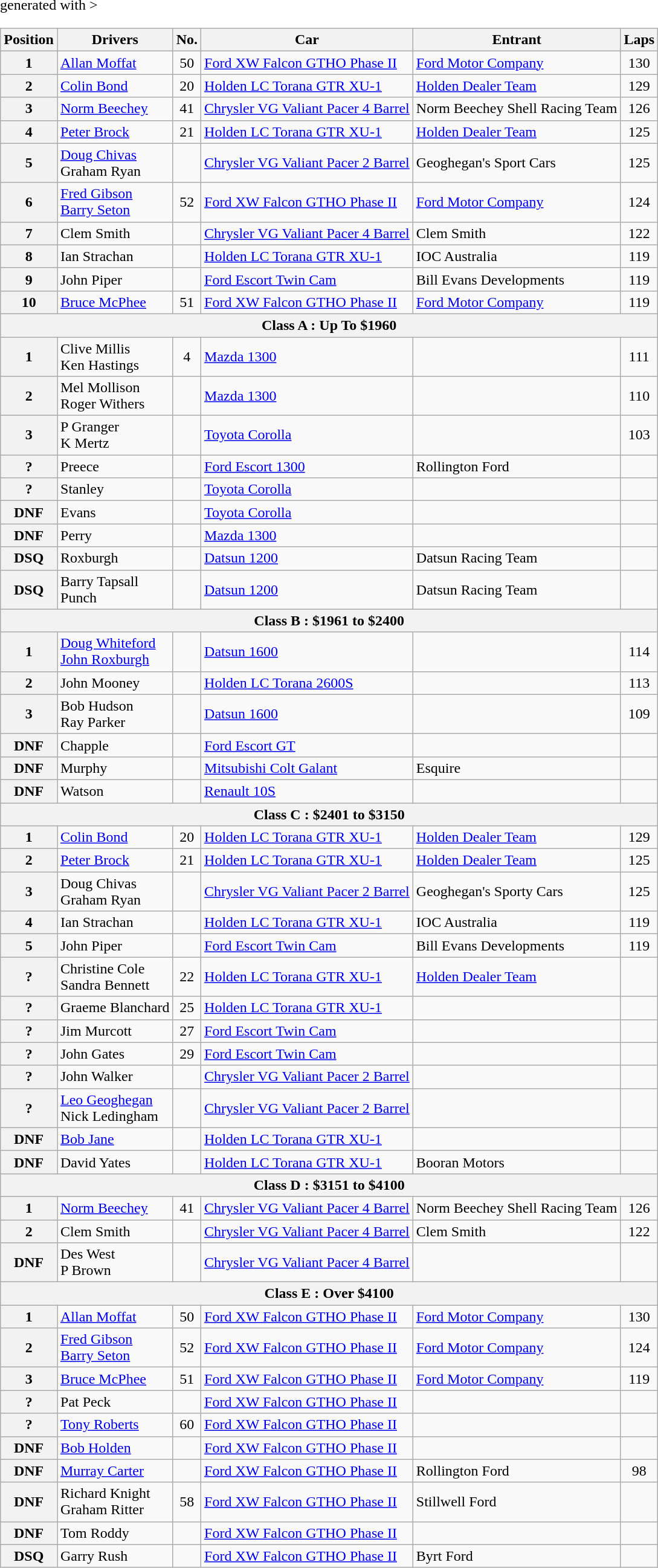<table class="wikitable" <hiddentext>generated with >
<tr style="font-weight:bold">
<th>Position</th>
<th>Drivers</th>
<th>No.</th>
<th>Car</th>
<th>Entrant</th>
<th>Laps</th>
</tr>
<tr>
<th>1</th>
<td><a href='#'>Allan Moffat</a></td>
<td align="center">50</td>
<td><a href='#'>Ford XW Falcon GTHO Phase II</a></td>
<td><a href='#'>Ford Motor Company</a></td>
<td align="center">130</td>
</tr>
<tr>
<th>2</th>
<td><a href='#'>Colin Bond</a></td>
<td align="center">20</td>
<td><a href='#'>Holden LC Torana GTR XU-1</a></td>
<td><a href='#'>Holden Dealer Team</a></td>
<td align="center">129</td>
</tr>
<tr>
<th>3</th>
<td><a href='#'>Norm Beechey</a></td>
<td align="center">41</td>
<td><a href='#'>Chrysler VG Valiant Pacer 4 Barrel</a></td>
<td>Norm Beechey Shell Racing Team</td>
<td align="center">126</td>
</tr>
<tr>
<th>4</th>
<td><a href='#'>Peter Brock</a></td>
<td align="center">21</td>
<td><a href='#'>Holden LC Torana GTR XU-1</a></td>
<td><a href='#'>Holden Dealer Team</a></td>
<td align="center">125</td>
</tr>
<tr>
<th>5</th>
<td><a href='#'>Doug Chivas</a><br> Graham Ryan</td>
<td></td>
<td><a href='#'>Chrysler VG Valiant Pacer 2 Barrel</a></td>
<td>Geoghegan's Sport Cars</td>
<td align="center">125</td>
</tr>
<tr>
<th>6</th>
<td><a href='#'>Fred Gibson</a><br> <a href='#'>Barry Seton</a></td>
<td align="center">52</td>
<td><a href='#'>Ford XW Falcon GTHO Phase II</a></td>
<td><a href='#'>Ford Motor Company</a></td>
<td align="center">124</td>
</tr>
<tr>
<th>7</th>
<td>Clem Smith</td>
<td></td>
<td><a href='#'>Chrysler VG Valiant Pacer 4 Barrel</a></td>
<td>Clem Smith</td>
<td align="center">122</td>
</tr>
<tr>
<th>8</th>
<td>Ian Strachan</td>
<td></td>
<td><a href='#'>Holden LC Torana GTR XU-1</a></td>
<td>IOC Australia</td>
<td align="center">119</td>
</tr>
<tr>
<th>9</th>
<td>John Piper</td>
<td></td>
<td><a href='#'>Ford Escort Twin Cam</a></td>
<td>Bill Evans Developments</td>
<td align="center">119</td>
</tr>
<tr>
<th>10</th>
<td><a href='#'>Bruce McPhee</a></td>
<td align="center">51</td>
<td><a href='#'>Ford XW Falcon GTHO Phase II</a></td>
<td><a href='#'>Ford Motor Company</a></td>
<td align="center">119</td>
</tr>
<tr>
<th colspan=6>Class A : Up To $1960</th>
</tr>
<tr>
<th>1</th>
<td>Clive Millis<br> Ken Hastings</td>
<td align="center">4</td>
<td><a href='#'>Mazda 1300</a></td>
<td></td>
<td align="center">111</td>
</tr>
<tr>
<th>2</th>
<td>Mel Mollison<br> Roger Withers</td>
<td></td>
<td><a href='#'>Mazda 1300</a></td>
<td></td>
<td align="center">110</td>
</tr>
<tr>
<th>3</th>
<td>P Granger<br> K Mertz</td>
<td></td>
<td><a href='#'>Toyota Corolla</a></td>
<td></td>
<td align="center">103</td>
</tr>
<tr>
<th>?</th>
<td>Preece</td>
<td></td>
<td><a href='#'>Ford Escort 1300</a></td>
<td>Rollington Ford</td>
<td></td>
</tr>
<tr>
<th>?</th>
<td>Stanley</td>
<td></td>
<td><a href='#'>Toyota Corolla</a></td>
<td></td>
<td></td>
</tr>
<tr>
<th>DNF</th>
<td>Evans</td>
<td></td>
<td><a href='#'>Toyota Corolla</a></td>
<td></td>
<td></td>
</tr>
<tr>
<th>DNF</th>
<td>Perry</td>
<td></td>
<td><a href='#'>Mazda 1300</a></td>
<td></td>
<td></td>
</tr>
<tr>
<th>DSQ</th>
<td>Roxburgh</td>
<td></td>
<td><a href='#'>Datsun 1200</a></td>
<td>Datsun Racing Team</td>
<td></td>
</tr>
<tr>
<th>DSQ</th>
<td>Barry Tapsall<br> Punch</td>
<td></td>
<td><a href='#'>Datsun 1200</a></td>
<td>Datsun Racing Team</td>
<td></td>
</tr>
<tr>
<th colspan=6>Class B : $1961 to $2400</th>
</tr>
<tr>
<th>1</th>
<td><a href='#'>Doug Whiteford</a><br> <a href='#'>John Roxburgh</a></td>
<td></td>
<td><a href='#'>Datsun 1600</a></td>
<td></td>
<td align="center">114</td>
</tr>
<tr>
<th>2</th>
<td>John Mooney</td>
<td></td>
<td><a href='#'>Holden LC Torana 2600S</a></td>
<td></td>
<td align="center">113</td>
</tr>
<tr>
<th>3</th>
<td>Bob Hudson<br> Ray Parker</td>
<td></td>
<td><a href='#'>Datsun 1600</a></td>
<td></td>
<td align="center">109</td>
</tr>
<tr>
<th>DNF</th>
<td>Chapple</td>
<td></td>
<td><a href='#'>Ford Escort GT</a></td>
<td></td>
<td></td>
</tr>
<tr>
<th>DNF</th>
<td>Murphy</td>
<td></td>
<td><a href='#'>Mitsubishi Colt Galant</a></td>
<td>Esquire</td>
<td></td>
</tr>
<tr>
<th>DNF</th>
<td>Watson</td>
<td></td>
<td><a href='#'>Renault 10S</a></td>
<td></td>
<td></td>
</tr>
<tr>
<th colspan=6>Class C : $2401 to $3150</th>
</tr>
<tr>
<th>1</th>
<td><a href='#'>Colin Bond</a></td>
<td align="center">20</td>
<td><a href='#'>Holden LC Torana GTR XU-1</a></td>
<td><a href='#'>Holden Dealer Team</a></td>
<td align="center">129</td>
</tr>
<tr>
<th>2</th>
<td><a href='#'>Peter Brock</a></td>
<td align="center">21</td>
<td><a href='#'>Holden LC Torana GTR XU-1</a></td>
<td><a href='#'>Holden Dealer Team</a></td>
<td align="center">125</td>
</tr>
<tr>
<th>3</th>
<td>Doug Chivas<br> Graham Ryan</td>
<td></td>
<td><a href='#'>Chrysler VG Valiant Pacer 2 Barrel</a></td>
<td>Geoghegan's Sporty Cars</td>
<td align="center">125</td>
</tr>
<tr>
<th>4</th>
<td>Ian Strachan</td>
<td></td>
<td><a href='#'>Holden LC Torana GTR XU-1</a></td>
<td>IOC Australia</td>
<td align="center">119</td>
</tr>
<tr>
<th>5</th>
<td>John Piper</td>
<td></td>
<td><a href='#'>Ford Escort Twin Cam</a></td>
<td>Bill Evans Developments</td>
<td align="center">119</td>
</tr>
<tr>
<th>?</th>
<td>Christine Cole<br> Sandra Bennett</td>
<td align="center">22</td>
<td><a href='#'>Holden LC Torana GTR XU-1</a></td>
<td><a href='#'>Holden Dealer Team</a></td>
<td></td>
</tr>
<tr>
<th>?</th>
<td>Graeme Blanchard</td>
<td align="center">25</td>
<td><a href='#'>Holden LC Torana GTR XU-1</a></td>
<td></td>
<td></td>
</tr>
<tr>
<th>?</th>
<td>Jim Murcott</td>
<td align="center">27</td>
<td><a href='#'>Ford Escort Twin Cam</a></td>
<td></td>
<td></td>
</tr>
<tr>
<th>?</th>
<td>John Gates</td>
<td align="center">29</td>
<td><a href='#'>Ford Escort Twin Cam</a></td>
<td></td>
<td></td>
</tr>
<tr>
<th>?</th>
<td>John Walker</td>
<td></td>
<td><a href='#'>Chrysler VG Valiant Pacer 2 Barrel</a></td>
<td></td>
<td></td>
</tr>
<tr>
<th>?</th>
<td><a href='#'>Leo Geoghegan</a><br> Nick Ledingham</td>
<td></td>
<td><a href='#'>Chrysler VG Valiant Pacer 2 Barrel</a></td>
<td></td>
<td></td>
</tr>
<tr>
<th>DNF</th>
<td><a href='#'>Bob Jane</a></td>
<td></td>
<td><a href='#'>Holden LC Torana GTR XU-1</a></td>
<td></td>
<td></td>
</tr>
<tr>
<th>DNF</th>
<td>David Yates</td>
<td></td>
<td><a href='#'>Holden LC Torana GTR XU-1</a></td>
<td>Booran Motors</td>
<td></td>
</tr>
<tr>
<th colspan=6>Class D : $3151 to $4100</th>
</tr>
<tr>
<th>1</th>
<td><a href='#'>Norm Beechey</a></td>
<td align="center">41</td>
<td><a href='#'>Chrysler VG Valiant Pacer 4 Barrel</a></td>
<td>Norm Beechey Shell Racing Team</td>
<td align="center">126</td>
</tr>
<tr>
<th>2</th>
<td>Clem Smith</td>
<td></td>
<td><a href='#'>Chrysler VG Valiant Pacer 4 Barrel</a></td>
<td>Clem Smith</td>
<td align="center">122</td>
</tr>
<tr>
<th>DNF</th>
<td>Des West<br> P Brown</td>
<td></td>
<td><a href='#'>Chrysler VG Valiant Pacer 4 Barrel</a></td>
<td></td>
<td></td>
</tr>
<tr>
<th colspan=6>Class E : Over $4100</th>
</tr>
<tr>
<th>1</th>
<td><a href='#'>Allan Moffat</a></td>
<td align="center">50</td>
<td><a href='#'>Ford XW Falcon GTHO Phase II</a></td>
<td><a href='#'>Ford Motor Company</a></td>
<td align="center">130</td>
</tr>
<tr>
<th>2</th>
<td><a href='#'>Fred Gibson</a><br> <a href='#'>Barry Seton</a></td>
<td align="center">52</td>
<td><a href='#'>Ford XW Falcon GTHO Phase II</a></td>
<td><a href='#'>Ford Motor Company</a></td>
<td align="center">124</td>
</tr>
<tr>
<th>3</th>
<td><a href='#'>Bruce McPhee</a></td>
<td align="center">51</td>
<td><a href='#'>Ford XW Falcon GTHO Phase II</a></td>
<td><a href='#'>Ford Motor Company</a></td>
<td align="center">119</td>
</tr>
<tr>
<th>?</th>
<td>Pat Peck</td>
<td></td>
<td><a href='#'>Ford XW Falcon GTHO Phase II</a></td>
<td></td>
<td></td>
</tr>
<tr>
<th>?</th>
<td><a href='#'>Tony Roberts</a></td>
<td align="center">60</td>
<td><a href='#'>Ford XW Falcon GTHO Phase II</a></td>
<td></td>
<td></td>
</tr>
<tr>
<th>DNF</th>
<td><a href='#'>Bob Holden</a></td>
<td></td>
<td><a href='#'>Ford XW Falcon GTHO Phase II</a></td>
<td></td>
<td></td>
</tr>
<tr>
<th>DNF</th>
<td><a href='#'>Murray Carter</a></td>
<td></td>
<td><a href='#'>Ford XW Falcon GTHO Phase II</a></td>
<td>Rollington Ford</td>
<td align="center">98</td>
</tr>
<tr>
<th>DNF</th>
<td>Richard Knight<br> Graham Ritter</td>
<td align="center">58</td>
<td><a href='#'>Ford XW Falcon GTHO Phase II</a></td>
<td>Stillwell Ford</td>
<td></td>
</tr>
<tr>
<th>DNF</th>
<td>Tom Roddy</td>
<td></td>
<td><a href='#'>Ford XW Falcon GTHO Phase II</a></td>
<td></td>
<td></td>
</tr>
<tr>
<th>DSQ</th>
<td>Garry Rush</td>
<td></td>
<td><a href='#'>Ford XW Falcon GTHO Phase II</a></td>
<td>Byrt Ford</td>
<td></td>
</tr>
</table>
